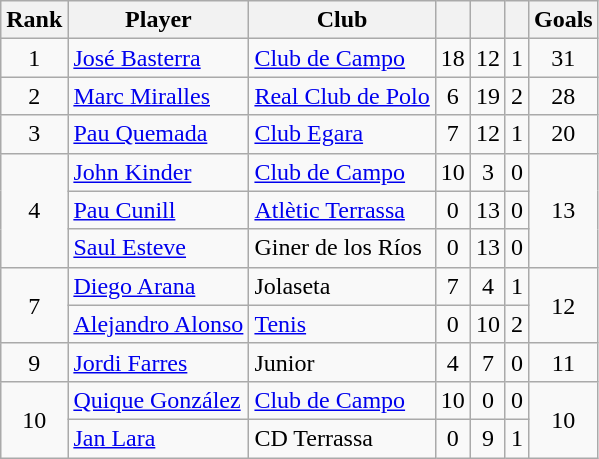<table class="wikitable" style="text-align:center">
<tr>
<th>Rank</th>
<th>Player</th>
<th>Club</th>
<th></th>
<th></th>
<th></th>
<th>Goals</th>
</tr>
<tr>
<td>1</td>
<td align=left> <a href='#'>José Basterra</a></td>
<td align=left><a href='#'>Club de Campo</a></td>
<td>18</td>
<td>12</td>
<td>1</td>
<td>31</td>
</tr>
<tr>
<td>2</td>
<td align=left> <a href='#'>Marc Miralles</a></td>
<td align=left><a href='#'>Real Club de Polo</a></td>
<td>6</td>
<td>19</td>
<td>2</td>
<td>28</td>
</tr>
<tr>
<td>3</td>
<td align=left> <a href='#'>Pau Quemada</a></td>
<td align=left><a href='#'>Club Egara</a></td>
<td>7</td>
<td>12</td>
<td>1</td>
<td>20</td>
</tr>
<tr>
<td rowspan=3>4</td>
<td align=left> <a href='#'>John Kinder</a></td>
<td align=left><a href='#'>Club de Campo</a></td>
<td>10</td>
<td>3</td>
<td>0</td>
<td rowspan=3>13</td>
</tr>
<tr>
<td align=left> <a href='#'>Pau Cunill</a></td>
<td align=left><a href='#'>Atlètic Terrassa</a></td>
<td>0</td>
<td>13</td>
<td>0</td>
</tr>
<tr>
<td align=left> <a href='#'>Saul Esteve</a></td>
<td align=left>Giner de los Ríos</td>
<td>0</td>
<td>13</td>
<td>0</td>
</tr>
<tr>
<td rowspan=2>7</td>
<td align=left> <a href='#'>Diego Arana</a></td>
<td align=left>Jolaseta</td>
<td>7</td>
<td>4</td>
<td>1</td>
<td rowspan=2>12</td>
</tr>
<tr>
<td align=left> <a href='#'>Alejandro Alonso</a></td>
<td align=left><a href='#'>Tenis</a></td>
<td>0</td>
<td>10</td>
<td>2</td>
</tr>
<tr>
<td>9</td>
<td align=left> <a href='#'>Jordi Farres</a></td>
<td align=left>Junior</td>
<td>4</td>
<td>7</td>
<td>0</td>
<td>11</td>
</tr>
<tr>
<td rowspan=2>10</td>
<td align=left> <a href='#'>Quique González</a></td>
<td align=left><a href='#'>Club de Campo</a></td>
<td>10</td>
<td>0</td>
<td>0</td>
<td rowspan=2>10</td>
</tr>
<tr>
<td align=left> <a href='#'>Jan Lara</a></td>
<td align=left>CD Terrassa</td>
<td>0</td>
<td>9</td>
<td>1</td>
</tr>
</table>
